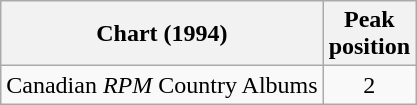<table class="wikitable">
<tr>
<th>Chart (1994)</th>
<th>Peak<br>position</th>
</tr>
<tr>
<td>Canadian <em>RPM</em> Country Albums</td>
<td align="center">2</td>
</tr>
</table>
